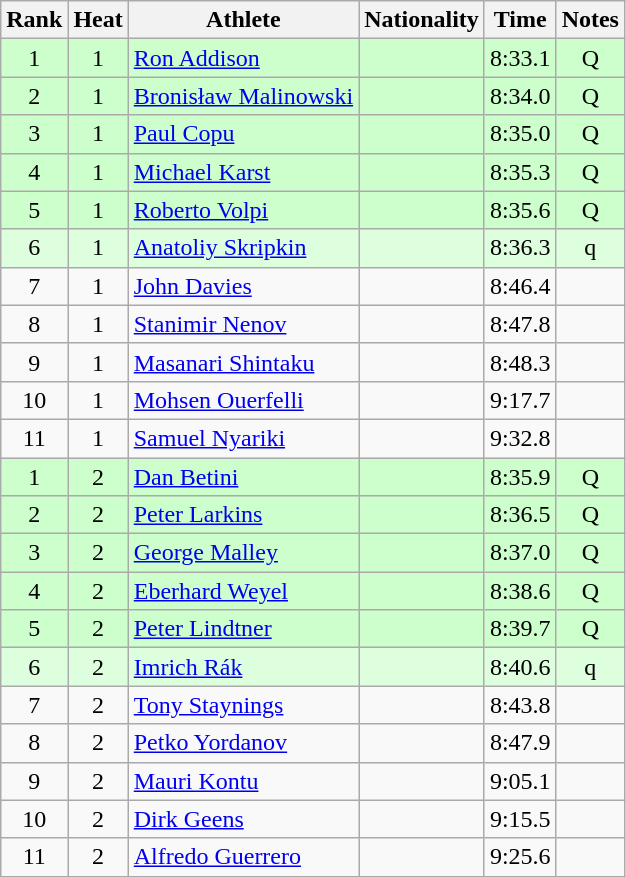<table class="wikitable sortable" style="text-align:center">
<tr>
<th>Rank</th>
<th>Heat</th>
<th>Athlete</th>
<th>Nationality</th>
<th>Time</th>
<th>Notes</th>
</tr>
<tr bgcolor=ccffcc>
<td>1</td>
<td>1</td>
<td align=left><a href='#'>Ron Addison</a></td>
<td align=left></td>
<td>8:33.1</td>
<td>Q</td>
</tr>
<tr bgcolor=ccffcc>
<td>2</td>
<td>1</td>
<td align=left><a href='#'>Bronisław Malinowski</a></td>
<td align=left></td>
<td>8:34.0</td>
<td>Q</td>
</tr>
<tr bgcolor=ccffcc>
<td>3</td>
<td>1</td>
<td align=left><a href='#'>Paul Copu</a></td>
<td align=left></td>
<td>8:35.0</td>
<td>Q</td>
</tr>
<tr bgcolor=ccffcc>
<td>4</td>
<td>1</td>
<td align=left><a href='#'>Michael Karst</a></td>
<td align=left></td>
<td>8:35.3</td>
<td>Q</td>
</tr>
<tr bgcolor=ccffcc>
<td>5</td>
<td>1</td>
<td align=left><a href='#'>Roberto Volpi</a></td>
<td align=left></td>
<td>8:35.6</td>
<td>Q</td>
</tr>
<tr bgcolor=ddffdd>
<td>6</td>
<td>1</td>
<td align=left><a href='#'>Anatoliy Skripkin</a></td>
<td align=left></td>
<td>8:36.3</td>
<td>q</td>
</tr>
<tr>
<td>7</td>
<td>1</td>
<td align=left><a href='#'>John Davies</a></td>
<td align=left></td>
<td>8:46.4</td>
<td></td>
</tr>
<tr>
<td>8</td>
<td>1</td>
<td align=left><a href='#'>Stanimir Nenov</a></td>
<td align=left></td>
<td>8:47.8</td>
<td></td>
</tr>
<tr>
<td>9</td>
<td>1</td>
<td align=left><a href='#'>Masanari Shintaku</a></td>
<td align=left></td>
<td>8:48.3</td>
<td></td>
</tr>
<tr>
<td>10</td>
<td>1</td>
<td align=left><a href='#'>Mohsen Ouerfelli</a></td>
<td align=left></td>
<td>9:17.7</td>
<td></td>
</tr>
<tr>
<td>11</td>
<td>1</td>
<td align=left><a href='#'>Samuel Nyariki</a></td>
<td align=left></td>
<td>9:32.8</td>
<td></td>
</tr>
<tr bgcolor=ccffcc>
<td>1</td>
<td>2</td>
<td align=left><a href='#'>Dan Betini</a></td>
<td align=left></td>
<td>8:35.9</td>
<td>Q</td>
</tr>
<tr bgcolor=ccffcc>
<td>2</td>
<td>2</td>
<td align=left><a href='#'>Peter Larkins</a></td>
<td align=left></td>
<td>8:36.5</td>
<td>Q</td>
</tr>
<tr bgcolor=ccffcc>
<td>3</td>
<td>2</td>
<td align=left><a href='#'>George Malley</a></td>
<td align=left></td>
<td>8:37.0</td>
<td>Q</td>
</tr>
<tr bgcolor=ccffcc>
<td>4</td>
<td>2</td>
<td align=left><a href='#'>Eberhard Weyel</a></td>
<td align=left></td>
<td>8:38.6</td>
<td>Q</td>
</tr>
<tr bgcolor=ccffcc>
<td>5</td>
<td>2</td>
<td align=left><a href='#'>Peter Lindtner</a></td>
<td align=left></td>
<td>8:39.7</td>
<td>Q</td>
</tr>
<tr bgcolor=ddffdd>
<td>6</td>
<td>2</td>
<td align=left><a href='#'>Imrich Rák</a></td>
<td align=left></td>
<td>8:40.6</td>
<td>q</td>
</tr>
<tr>
<td>7</td>
<td>2</td>
<td align=left><a href='#'>Tony Staynings</a></td>
<td align=left></td>
<td>8:43.8</td>
<td></td>
</tr>
<tr>
<td>8</td>
<td>2</td>
<td align=left><a href='#'>Petko Yordanov</a></td>
<td align=left></td>
<td>8:47.9</td>
<td></td>
</tr>
<tr>
<td>9</td>
<td>2</td>
<td align=left><a href='#'>Mauri Kontu</a></td>
<td align=left></td>
<td>9:05.1</td>
<td></td>
</tr>
<tr>
<td>10</td>
<td>2</td>
<td align=left><a href='#'>Dirk Geens</a></td>
<td align=left></td>
<td>9:15.5</td>
<td></td>
</tr>
<tr>
<td>11</td>
<td>2</td>
<td align=left><a href='#'>Alfredo Guerrero</a></td>
<td align=left></td>
<td>9:25.6</td>
<td></td>
</tr>
</table>
